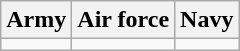<table class="wikitable">
<tr>
<th>Army</th>
<th>Air force</th>
<th>Navy</th>
</tr>
<tr align=center>
<td></td>
<td></td>
<td></td>
</tr>
</table>
